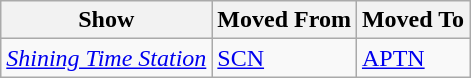<table class="wikitable">
<tr ">
<th>Show</th>
<th>Moved From</th>
<th>Moved To</th>
</tr>
<tr>
<td><em><a href='#'>Shining Time Station</a></em></td>
<td><a href='#'>SCN</a></td>
<td><a href='#'>APTN</a></td>
</tr>
</table>
